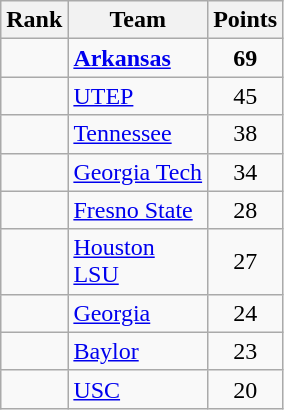<table class="wikitable sortable" style="text-align:center">
<tr>
<th>Rank</th>
<th>Team</th>
<th>Points</th>
</tr>
<tr>
<td></td>
<td align="left"><strong><a href='#'>Arkansas</a></strong></td>
<td><strong>69</strong></td>
</tr>
<tr>
<td></td>
<td align="left"><a href='#'>UTEP</a></td>
<td>45</td>
</tr>
<tr>
<td></td>
<td align="left"><a href='#'>Tennessee</a></td>
<td>38</td>
</tr>
<tr>
<td></td>
<td align="left"><a href='#'>Georgia Tech</a></td>
<td>34</td>
</tr>
<tr>
<td></td>
<td align="left"><a href='#'>Fresno State</a></td>
<td>28</td>
</tr>
<tr>
<td></td>
<td align="left"><a href='#'>Houston</a><br><a href='#'>LSU</a></td>
<td>27</td>
</tr>
<tr>
<td></td>
<td align="left"><a href='#'>Georgia</a></td>
<td>24</td>
</tr>
<tr>
<td></td>
<td align="left"><a href='#'>Baylor</a></td>
<td>23</td>
</tr>
<tr>
<td></td>
<td align="left"><a href='#'>USC</a></td>
<td>20</td>
</tr>
</table>
